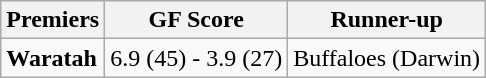<table class="wikitable" style="text-align:left;">
<tr style="background:#efefef;">
<th>Premiers</th>
<th>GF Score</th>
<th>Runner-up</th>
</tr>
<tr>
<td><strong>Waratah</strong></td>
<td>6.9 (45) - 3.9 (27)</td>
<td>Buffaloes (Darwin)</td>
</tr>
</table>
